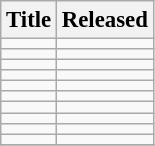<table class="wikitable" style="font-size:95%">
<tr>
<th>Title</th>
<th>Released</th>
</tr>
<tr>
<td></td>
<td></td>
</tr>
<tr>
<td></td>
<td></td>
</tr>
<tr>
<td></td>
<td></td>
</tr>
<tr>
<td></td>
<td></td>
</tr>
<tr>
<td></td>
<td></td>
</tr>
<tr>
<td></td>
<td></td>
</tr>
<tr>
<td></td>
<td></td>
</tr>
<tr>
<td></td>
<td></td>
</tr>
<tr>
<td></td>
<td></td>
</tr>
<tr>
<td></td>
<td></td>
</tr>
<tr>
</tr>
</table>
